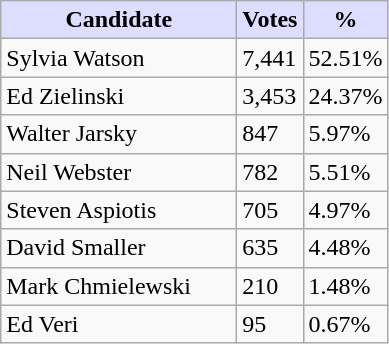<table class="wikitable">
<tr>
<th style="background:#ddf; width:150px;">Candidate</th>
<th style="background:#ddf;">Votes</th>
<th style="background:#ddf;">%</th>
</tr>
<tr>
<td>Sylvia Watson</td>
<td>7,441</td>
<td>52.51%</td>
</tr>
<tr>
<td>Ed Zielinski</td>
<td>3,453</td>
<td>24.37%</td>
</tr>
<tr>
<td>Walter Jarsky</td>
<td>847</td>
<td>5.97%</td>
</tr>
<tr>
<td>Neil Webster</td>
<td>782</td>
<td>5.51%</td>
</tr>
<tr>
<td>Steven Aspiotis</td>
<td>705</td>
<td>4.97%</td>
</tr>
<tr>
<td>David Smaller</td>
<td>635</td>
<td>4.48%</td>
</tr>
<tr>
<td>Mark Chmielewski</td>
<td>210</td>
<td>1.48%</td>
</tr>
<tr>
<td>Ed Veri</td>
<td>95</td>
<td>0.67%</td>
</tr>
</table>
